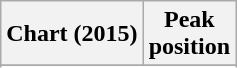<table class="wikitable sortable plainrowheaders">
<tr>
<th>Chart (2015)</th>
<th>Peak<br>position</th>
</tr>
<tr>
</tr>
<tr>
</tr>
<tr>
</tr>
</table>
